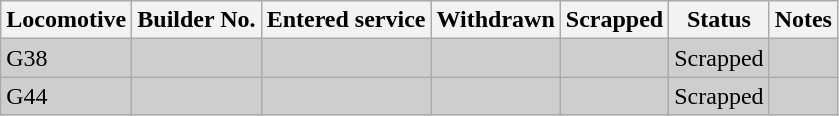<table class="wikitable sortable mw-collapsible">
<tr style="background:#FFFFFF;">
<th scope="col">Locomotive</th>
<th scope="col">Builder No.</th>
<th scope="col">Entered service</th>
<th scope="col">Withdrawn</th>
<th scope="col">Scrapped</th>
<th scope="col">Status</th>
<th scope="col" class="unsortable">Notes</th>
</tr>
<tr bgcolor=#cecece>
<td>G38</td>
<td></td>
<td></td>
<td></td>
<td></td>
<td>Scrapped</td>
<td></td>
</tr>
<tr bgcolor=#cecece>
<td>G44</td>
<td></td>
<td></td>
<td></td>
<td></td>
<td>Scrapped</td>
<td></td>
</tr>
</table>
